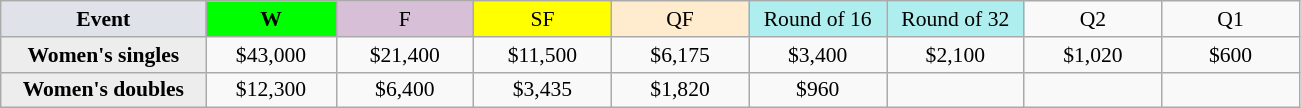<table class=wikitable style=font-size:90%;text-align:center>
<tr>
<td width=130 bgcolor=dfe2e9><strong>Event</strong></td>
<td width=80 bgcolor=lime><strong>W</strong></td>
<td width=85 bgcolor=thistle>F</td>
<td width=85 bgcolor=ffff00>SF</td>
<td width=85 bgcolor=ffebcd>QF</td>
<td width=85 bgcolor=afeeee>Round of 16</td>
<td width=85 bgcolor=afeeee>Round of 32</td>
<td width=85>Q2</td>
<td width=85>Q1</td>
</tr>
<tr>
<th style=background:#ededed>Women's singles</th>
<td>$43,000</td>
<td>$21,400</td>
<td>$11,500</td>
<td>$6,175</td>
<td>$3,400</td>
<td>$2,100</td>
<td>$1,020</td>
<td>$600</td>
</tr>
<tr>
<th style=background:#ededed>Women's doubles</th>
<td>$12,300</td>
<td>$6,400</td>
<td>$3,435</td>
<td>$1,820</td>
<td>$960</td>
<td></td>
<td></td>
<td></td>
</tr>
</table>
